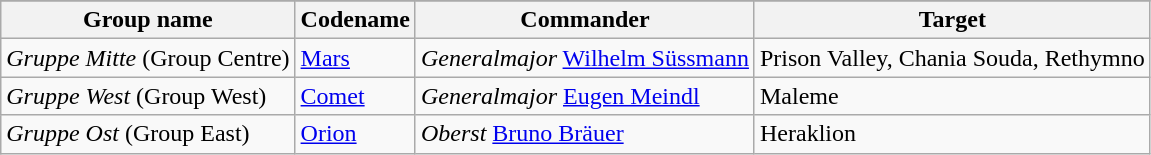<table class="wikitable">
<tr>
</tr>
<tr>
<th>Group name</th>
<th>Codename</th>
<th>Commander</th>
<th>Target</th>
</tr>
<tr>
<td><em>Gruppe Mitte</em> (Group Centre)</td>
<td><a href='#'>Mars</a></td>
<td><em>Generalmajor</em> <a href='#'>Wilhelm Süssmann</a></td>
<td>Prison Valley, Chania Souda, Rethymno</td>
</tr>
<tr>
<td><em>Gruppe West</em> (Group West)</td>
<td><a href='#'>Comet</a></td>
<td><em>Generalmajor</em> <a href='#'>Eugen Meindl</a></td>
<td>Maleme</td>
</tr>
<tr>
<td><em>Gruppe Ost</em> (Group East)</td>
<td><a href='#'>Orion</a></td>
<td><em>Oberst</em> <a href='#'>Bruno Bräuer</a></td>
<td>Heraklion</td>
</tr>
</table>
